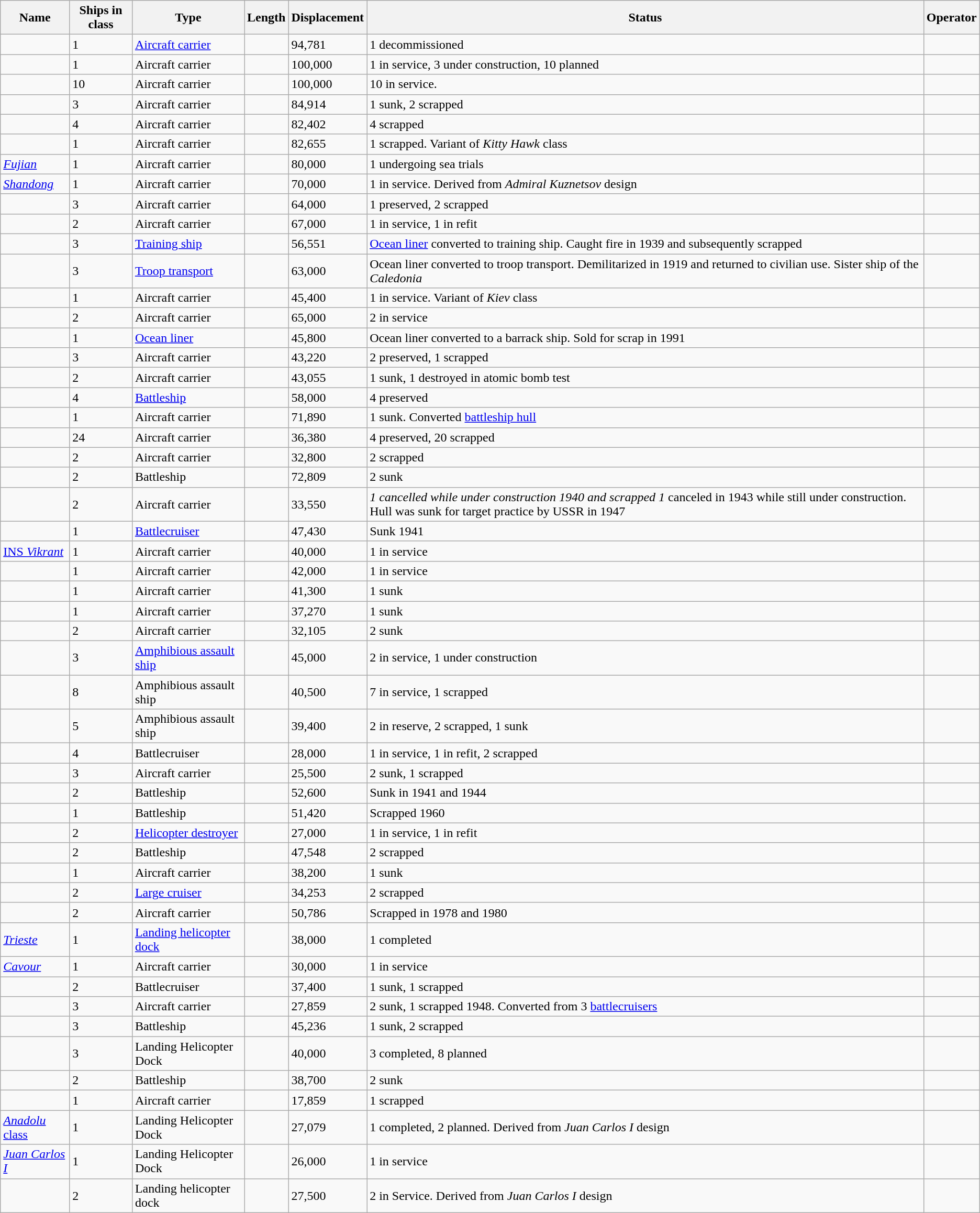<table class="wikitable sortable">
<tr>
<th>Name</th>
<th>Ships in class</th>
<th>Type</th>
<th>Length</th>
<th>Displacement</th>
<th>Status</th>
<th>Operator</th>
</tr>
<tr>
<td></td>
<td>1</td>
<td><a href='#'>Aircraft carrier</a></td>
<td></td>
<td>94,781</td>
<td>1 decommissioned</td>
<td></td>
</tr>
<tr>
<td></td>
<td>1</td>
<td>Aircraft carrier</td>
<td></td>
<td>100,000</td>
<td>1 in service, 3 under construction, 10 planned</td>
<td></td>
</tr>
<tr>
<td></td>
<td>10</td>
<td>Aircraft carrier</td>
<td></td>
<td>100,000</td>
<td>10 in service.</td>
<td></td>
</tr>
<tr>
<td></td>
<td>3</td>
<td>Aircraft carrier</td>
<td></td>
<td>84,914</td>
<td>1 sunk, 2 scrapped</td>
<td></td>
</tr>
<tr>
<td></td>
<td>4</td>
<td>Aircraft carrier</td>
<td></td>
<td>82,402</td>
<td>4 scrapped</td>
<td></td>
</tr>
<tr>
<td></td>
<td>1</td>
<td>Aircraft carrier</td>
<td></td>
<td>82,655</td>
<td>1 scrapped. Variant of <em>Kitty Hawk</em> class</td>
<td></td>
</tr>
<tr>
<td><a href='#'><em>Fujian</em></a></td>
<td>1</td>
<td>Aircraft carrier</td>
<td></td>
<td>80,000</td>
<td>1 undergoing sea trials</td>
<td></td>
</tr>
<tr>
<td><a href='#'><em>Shandong</em></a></td>
<td>1</td>
<td>Aircraft carrier</td>
<td></td>
<td>70,000</td>
<td>1 in service. Derived from <em>Admiral Kuznetsov</em> design</td>
<td></td>
</tr>
<tr>
<td></td>
<td>3</td>
<td>Aircraft carrier</td>
<td></td>
<td>64,000</td>
<td>1 preserved, 2 scrapped</td>
<td></td>
</tr>
<tr>
<td></td>
<td>2</td>
<td>Aircraft carrier</td>
<td></td>
<td>67,000</td>
<td>1 in service, 1 in refit</td>
<td><br></td>
</tr>
<tr>
<td></td>
<td>3</td>
<td><a href='#'>Training ship</a></td>
<td></td>
<td>56,551</td>
<td><a href='#'>Ocean liner</a> converted to training ship. Caught fire in 1939 and subsequently scrapped</td>
<td></td>
</tr>
<tr>
<td></td>
<td>3</td>
<td><a href='#'>Troop transport</a></td>
<td></td>
<td>63,000</td>
<td>Ocean liner converted to troop transport. Demilitarized in 1919 and returned to civilian use. Sister ship of the <em>Caledonia</em></td>
<td></td>
</tr>
<tr>
<td></td>
<td>1</td>
<td>Aircraft carrier</td>
<td></td>
<td>45,400</td>
<td>1 in service. Variant of <em>Kiev</em> class</td>
<td><br></td>
</tr>
<tr>
<td></td>
<td>2</td>
<td>Aircraft carrier</td>
<td></td>
<td>65,000</td>
<td>2 in service</td>
<td></td>
</tr>
<tr>
<td></td>
<td>1</td>
<td><a href='#'>Ocean liner</a></td>
<td></td>
<td>45,800</td>
<td>Ocean liner converted to a barrack ship. Sold for scrap in 1991</td>
<td></td>
</tr>
<tr>
<td></td>
<td>3</td>
<td>Aircraft carrier</td>
<td></td>
<td>43,220</td>
<td>2 preserved, 1 scrapped</td>
<td></td>
</tr>
<tr>
<td></td>
<td>2</td>
<td>Aircraft carrier</td>
<td></td>
<td>43,055</td>
<td>1 sunk, 1 destroyed in atomic bomb test</td>
<td></td>
</tr>
<tr>
<td></td>
<td>4</td>
<td><a href='#'>Battleship</a></td>
<td></td>
<td>58,000</td>
<td>4 preserved</td>
<td></td>
</tr>
<tr>
<td></td>
<td>1</td>
<td>Aircraft carrier</td>
<td></td>
<td>71,890</td>
<td>1 sunk. Converted <a href='#'>battleship hull</a></td>
<td></td>
</tr>
<tr>
<td></td>
<td>24</td>
<td>Aircraft carrier</td>
<td></td>
<td>36,380</td>
<td>4 preserved, 20 scrapped</td>
<td></td>
</tr>
<tr>
<td></td>
<td>2</td>
<td>Aircraft carrier</td>
<td></td>
<td>32,800</td>
<td>2 scrapped</td>
<td><br></td>
</tr>
<tr>
<td></td>
<td>2</td>
<td>Battleship</td>
<td></td>
<td>72,809</td>
<td>2 sunk</td>
<td></td>
</tr>
<tr>
<td></td>
<td>2</td>
<td>Aircraft carrier</td>
<td></td>
<td>33,550</td>
<td><em>1 cancelled while under construction 1940 and scrapped  1</em> canceled in 1943 while still under construction. Hull was sunk for target practice by USSR in 1947</td>
<td></td>
</tr>
<tr>
<td></td>
<td>1</td>
<td><a href='#'>Battlecruiser</a></td>
<td></td>
<td>47,430</td>
<td>Sunk 1941 </td>
<td></td>
</tr>
<tr>
<td><a href='#'>INS <em>Vikrant</em></a></td>
<td>1</td>
<td>Aircraft carrier</td>
<td></td>
<td>40,000</td>
<td>1 in service</td>
<td></td>
</tr>
<tr>
<td></td>
<td>1</td>
<td>Aircraft carrier</td>
<td></td>
<td>42,000</td>
<td>1 in service</td>
<td></td>
</tr>
<tr>
<td></td>
<td>1</td>
<td>Aircraft carrier</td>
<td></td>
<td>41,300</td>
<td>1 sunk</td>
<td></td>
</tr>
<tr>
<td></td>
<td>1</td>
<td>Aircraft carrier</td>
<td></td>
<td>37,270</td>
<td>1 sunk</td>
<td></td>
</tr>
<tr>
<td></td>
<td>2</td>
<td>Aircraft carrier</td>
<td></td>
<td>32,105</td>
<td>2 sunk</td>
<td></td>
</tr>
<tr>
<td></td>
<td>3</td>
<td><a href='#'>Amphibious assault ship</a></td>
<td></td>
<td>45,000</td>
<td>2 in service, 1 under construction</td>
<td></td>
</tr>
<tr>
<td></td>
<td>8</td>
<td>Amphibious assault ship</td>
<td></td>
<td>40,500</td>
<td>7 in service, 1 scrapped</td>
<td></td>
</tr>
<tr>
<td></td>
<td>5</td>
<td>Amphibious assault ship</td>
<td></td>
<td>39,400</td>
<td>2 in reserve, 2 scrapped, 1 sunk</td>
<td></td>
</tr>
<tr>
<td></td>
<td>4</td>
<td>Battlecruiser</td>
<td></td>
<td>28,000</td>
<td>1 in service, 1 in refit, 2 scrapped</td>
<td></td>
</tr>
<tr>
<td></td>
<td>3</td>
<td>Aircraft carrier</td>
<td></td>
<td>25,500</td>
<td>2 sunk, 1 scrapped</td>
<td></td>
</tr>
<tr>
<td></td>
<td>2</td>
<td>Battleship</td>
<td></td>
<td>52,600</td>
<td>Sunk in 1941 and 1944</td>
<td></td>
</tr>
<tr>
<td></td>
<td>1</td>
<td>Battleship</td>
<td></td>
<td>51,420</td>
<td>Scrapped 1960 </td>
<td></td>
</tr>
<tr>
<td></td>
<td>2</td>
<td><a href='#'>Helicopter destroyer</a></td>
<td></td>
<td>27,000</td>
<td>1 in service, 1 in refit</td>
<td></td>
</tr>
<tr>
<td></td>
<td>2</td>
<td>Battleship</td>
<td></td>
<td>47,548</td>
<td>2 scrapped</td>
<td></td>
</tr>
<tr>
<td></td>
<td>1</td>
<td>Aircraft carrier</td>
<td></td>
<td>38,200</td>
<td>1 sunk</td>
<td></td>
</tr>
<tr>
<td></td>
<td>2</td>
<td><a href='#'>Large cruiser</a></td>
<td></td>
<td>34,253</td>
<td>2 scrapped</td>
<td></td>
</tr>
<tr>
<td></td>
<td>2</td>
<td>Aircraft carrier</td>
<td></td>
<td>50,786</td>
<td>Scrapped in 1978 and 1980</td>
<td></td>
</tr>
<tr>
<td><em><a href='#'>Trieste</a></em></td>
<td>1</td>
<td><a href='#'>Landing helicopter dock</a></td>
<td></td>
<td>38,000</td>
<td>1 completed</td>
<td></td>
</tr>
<tr>
<td><em><a href='#'>Cavour</a></em></td>
<td>1</td>
<td>Aircraft carrier</td>
<td></td>
<td>30,000</td>
<td>1 in service</td>
<td></td>
</tr>
<tr>
<td></td>
<td>2</td>
<td>Battlecruiser</td>
<td></td>
<td>37,400</td>
<td>1 sunk, 1 scrapped</td>
<td></td>
</tr>
<tr>
<td></td>
<td>3</td>
<td>Aircraft carrier</td>
<td></td>
<td>27,859</td>
<td>2 sunk, 1 scrapped 1948. Converted from 3 <a href='#'>battlecruisers</a></td>
<td></td>
</tr>
<tr>
<td></td>
<td>3</td>
<td>Battleship</td>
<td></td>
<td>45,236</td>
<td>1 sunk, 2 scrapped</td>
<td></td>
</tr>
<tr>
<td></td>
<td>3</td>
<td>Landing Helicopter Dock</td>
<td></td>
<td>40,000</td>
<td>3 completed, 8 planned</td>
<td></td>
</tr>
<tr>
<td></td>
<td>2</td>
<td>Battleship</td>
<td></td>
<td>38,700</td>
<td>2 sunk</td>
<td></td>
</tr>
<tr>
<td></td>
<td>1</td>
<td>Aircraft carrier</td>
<td></td>
<td>17,859</td>
<td>1 scrapped</td>
<td></td>
</tr>
<tr>
<td><a href='#'><em>Anadolu</em> class</a></td>
<td>1</td>
<td>Landing Helicopter Dock</td>
<td></td>
<td>27,079</td>
<td>1 completed, 2 planned. Derived from <em>Juan Carlos I</em> design</td>
<td></td>
</tr>
<tr>
<td><em><a href='#'>Juan Carlos I</a></em></td>
<td>1</td>
<td>Landing Helicopter Dock</td>
<td></td>
<td>26,000</td>
<td>1 in service</td>
<td></td>
</tr>
<tr>
<td></td>
<td>2</td>
<td>Landing helicopter dock</td>
<td></td>
<td>27,500</td>
<td>2 in Service. Derived from <em>Juan Carlos I</em> design</td>
<td></td>
</tr>
</table>
